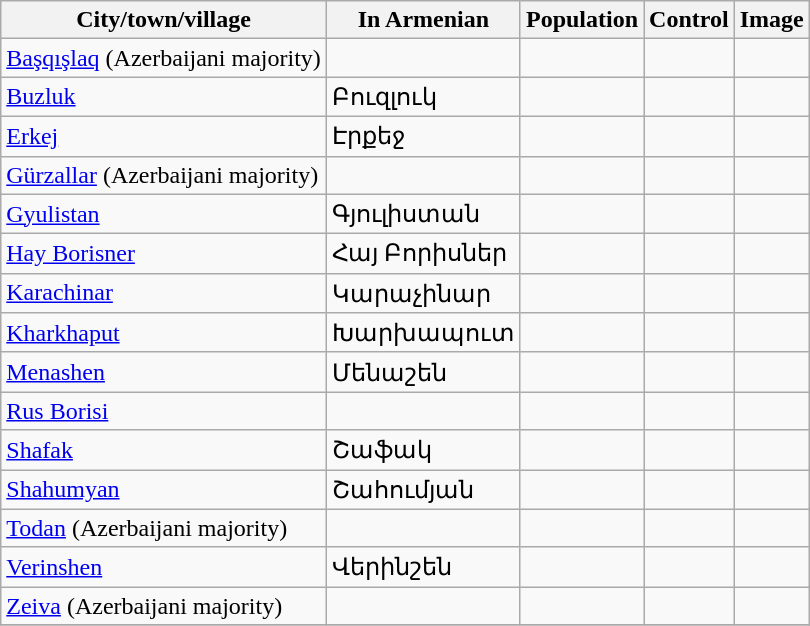<table class="wikitable sortable mw-collapsible">
<tr>
<th>City/town/village</th>
<th>In Armenian</th>
<th>Population</th>
<th>Control</th>
<th>Image</th>
</tr>
<tr>
<td><a href='#'>Başqışlaq</a> (Azerbaijani majority)</td>
<td></td>
<td></td>
<td></td>
<td></td>
</tr>
<tr>
<td><a href='#'>Buzluk</a></td>
<td>Բուզլուկ</td>
<td></td>
<td></td>
<td></td>
</tr>
<tr>
<td><a href='#'>Erkej</a></td>
<td>Էրքեջ</td>
<td></td>
<td></td>
<td></td>
</tr>
<tr>
<td><a href='#'>Gürzallar</a> (Azerbaijani majority)</td>
<td></td>
<td></td>
<td></td>
<td></td>
</tr>
<tr>
<td><a href='#'>Gyulistan</a></td>
<td>Գյուլիստան</td>
<td></td>
<td></td>
<td></td>
</tr>
<tr>
<td><a href='#'>Hay Borisner</a></td>
<td>Հայ Բորիսներ</td>
<td></td>
<td></td>
<td></td>
</tr>
<tr>
<td><a href='#'>Karachinar</a></td>
<td>Կարաչինար</td>
<td></td>
<td></td>
<td></td>
</tr>
<tr>
<td><a href='#'>Kharkhaput</a></td>
<td>Խարխապուտ</td>
<td></td>
<td></td>
<td></td>
</tr>
<tr>
<td><a href='#'>Menashen</a></td>
<td>Մենաշեն</td>
<td></td>
<td></td>
<td></td>
</tr>
<tr>
<td><a href='#'>Rus Borisi</a></td>
<td></td>
<td></td>
<td></td>
<td></td>
</tr>
<tr>
<td><a href='#'>Shafak</a></td>
<td>Շաֆակ</td>
<td></td>
<td></td>
<td></td>
</tr>
<tr>
<td><a href='#'>Shahumyan</a></td>
<td>Շահումյան</td>
<td></td>
<td></td>
<td></td>
</tr>
<tr>
<td><a href='#'>Todan</a> (Azerbaijani majority)</td>
<td></td>
<td></td>
<td></td>
<td></td>
</tr>
<tr>
<td><a href='#'>Verinshen</a></td>
<td>Վերինշեն</td>
<td></td>
<td></td>
<td></td>
</tr>
<tr>
<td><a href='#'>Zeiva</a> (Azerbaijani majority)</td>
<td></td>
<td></td>
<td></td>
<td></td>
</tr>
<tr>
</tr>
</table>
